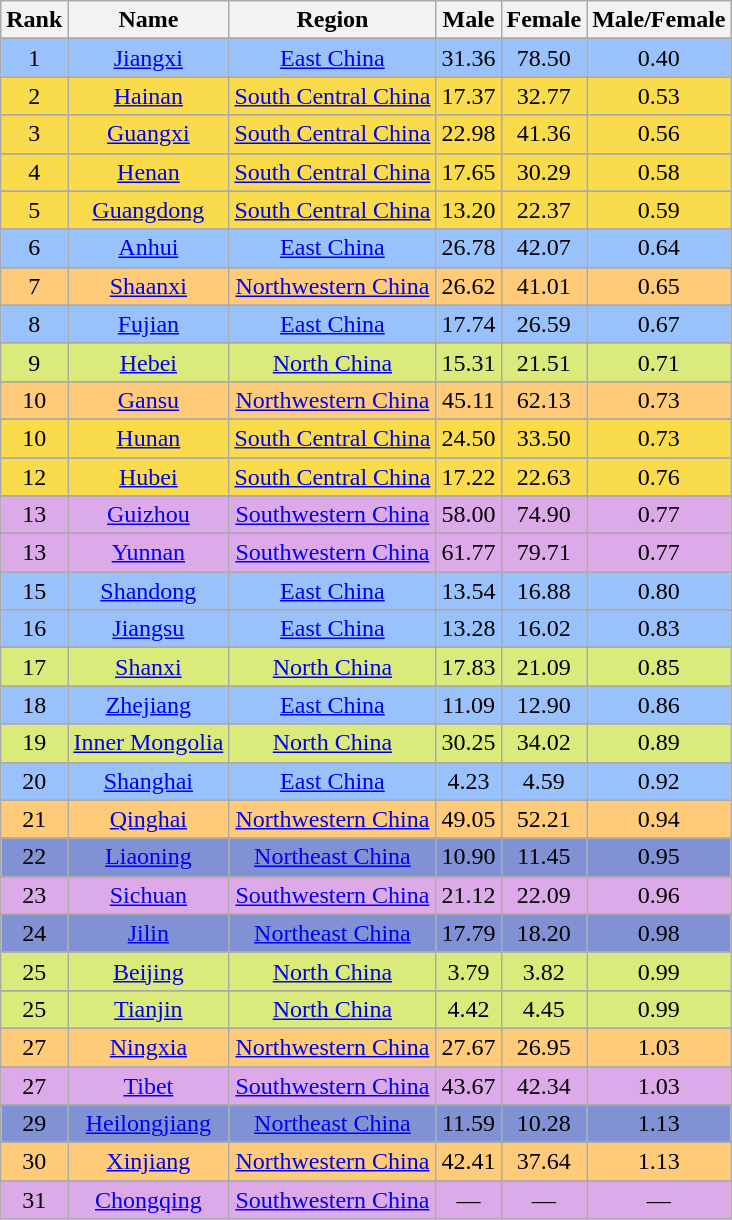<table class="wikitable sortable">
<tr>
<th>Rank</th>
<th>Name</th>
<th>Region</th>
<th>Male</th>
<th>Female</th>
<th>Male/Female</th>
</tr>
<tr>
</tr>
<tr align="center" style="background-color: #99c1fb;">
<td>1</td>
<td><a href='#'>Jiangxi</a></td>
<td><a href='#'>East China</a></td>
<td>31.36</td>
<td>78.50</td>
<td>0.40</td>
</tr>
<tr>
</tr>
<tr align="center" style="background-color: #fadb4c;">
<td>2</td>
<td><a href='#'>Hainan</a></td>
<td><a href='#'>South Central China</a></td>
<td>17.37</td>
<td>32.77</td>
<td>0.53</td>
</tr>
<tr>
</tr>
<tr align="center" style="background-color: #fadb4c;">
<td>3</td>
<td><a href='#'>Guangxi</a></td>
<td><a href='#'>South Central China</a></td>
<td>22.98</td>
<td>41.36</td>
<td>0.56</td>
</tr>
<tr>
</tr>
<tr align="center" style="background-color: #fadb4c;">
<td>4</td>
<td><a href='#'>Henan</a></td>
<td><a href='#'>South Central China</a></td>
<td>17.65</td>
<td>30.29</td>
<td>0.58</td>
</tr>
<tr>
</tr>
<tr align="center" style="background-color: #fadb4c;">
<td>5</td>
<td><a href='#'>Guangdong</a></td>
<td><a href='#'>South Central China</a></td>
<td>13.20</td>
<td>22.37</td>
<td>0.59</td>
</tr>
<tr>
</tr>
<tr align="center" style="background-color: #99c1fb;">
<td>6</td>
<td><a href='#'>Anhui</a></td>
<td><a href='#'>East China</a></td>
<td>26.78</td>
<td>42.07</td>
<td>0.64</td>
</tr>
<tr>
</tr>
<tr align="center" style="background-color: #ffcb78;">
<td>7</td>
<td><a href='#'>Shaanxi</a></td>
<td><a href='#'>Northwestern China</a></td>
<td>26.62</td>
<td>41.01</td>
<td>0.65</td>
</tr>
<tr>
</tr>
<tr align="center" style="background-color: #99c1fb;">
<td>8</td>
<td><a href='#'>Fujian</a></td>
<td><a href='#'>East China</a></td>
<td>17.74</td>
<td>26.59</td>
<td>0.67</td>
</tr>
<tr>
</tr>
<tr align="center" style="background-color: #daea7b;">
<td>9</td>
<td><a href='#'>Hebei</a></td>
<td><a href='#'>North China</a></td>
<td>15.31</td>
<td>21.51</td>
<td>0.71</td>
</tr>
<tr>
</tr>
<tr align="center" style="background-color: #ffcb78;">
<td>10</td>
<td><a href='#'>Gansu</a></td>
<td><a href='#'>Northwestern China</a></td>
<td>45.11</td>
<td>62.13</td>
<td>0.73</td>
</tr>
<tr>
</tr>
<tr align="center" style="background-color: #fadb4c;">
<td>10</td>
<td><a href='#'>Hunan</a></td>
<td><a href='#'>South Central China</a></td>
<td>24.50</td>
<td>33.50</td>
<td>0.73</td>
</tr>
<tr>
</tr>
<tr align="center" style="background-color: #fadb4c;">
<td>12</td>
<td><a href='#'>Hubei</a></td>
<td><a href='#'>South Central China</a></td>
<td>17.22</td>
<td>22.63</td>
<td>0.76</td>
</tr>
<tr>
</tr>
<tr align="center" style="background-color: #dca9e9;">
<td>13</td>
<td><a href='#'>Guizhou</a></td>
<td><a href='#'>Southwestern China</a></td>
<td>58.00</td>
<td>74.90</td>
<td>0.77</td>
</tr>
<tr>
</tr>
<tr align="center" style="background-color: #dca9e9;">
<td>13</td>
<td><a href='#'>Yunnan</a></td>
<td><a href='#'>Southwestern China</a></td>
<td>61.77</td>
<td>79.71</td>
<td>0.77</td>
</tr>
<tr>
</tr>
<tr align="center" style="background-color: #99c1fb;">
<td>15</td>
<td><a href='#'>Shandong</a></td>
<td><a href='#'>East China</a></td>
<td>13.54</td>
<td>16.88</td>
<td>0.80</td>
</tr>
<tr>
</tr>
<tr align="center" style="background-color: #99c1fb;">
<td>16</td>
<td><a href='#'>Jiangsu</a></td>
<td><a href='#'>East China</a></td>
<td>13.28</td>
<td>16.02</td>
<td>0.83</td>
</tr>
<tr>
</tr>
<tr align="center" style="background-color: #daea7b;">
<td>17</td>
<td><a href='#'>Shanxi</a></td>
<td><a href='#'>North China</a></td>
<td>17.83</td>
<td>21.09</td>
<td>0.85</td>
</tr>
<tr>
</tr>
<tr align="center" style="background-color: #99c1fb;">
<td>18</td>
<td><a href='#'>Zhejiang</a></td>
<td><a href='#'>East China</a></td>
<td>11.09</td>
<td>12.90</td>
<td>0.86</td>
</tr>
<tr>
</tr>
<tr align="center" style="background-color: #daea7b;">
<td>19</td>
<td><a href='#'>Inner Mongolia</a></td>
<td><a href='#'>North China</a></td>
<td>30.25</td>
<td>34.02</td>
<td>0.89</td>
</tr>
<tr>
</tr>
<tr align="center" style="background-color: #99c1fb;">
<td>20</td>
<td><a href='#'>Shanghai</a></td>
<td><a href='#'>East China</a></td>
<td>4.23</td>
<td>4.59</td>
<td>0.92</td>
</tr>
<tr>
</tr>
<tr align="center" style="background-color: #ffcb78;">
<td>21</td>
<td><a href='#'>Qinghai</a></td>
<td><a href='#'>Northwestern China</a></td>
<td>49.05</td>
<td>52.21</td>
<td>0.94</td>
</tr>
<tr>
</tr>
<tr align="center" style="background-color: #8092d4;">
<td>22</td>
<td><a href='#'>Liaoning</a></td>
<td><a href='#'>Northeast China</a></td>
<td>10.90</td>
<td>11.45</td>
<td>0.95</td>
</tr>
<tr>
</tr>
<tr align="center" style="background-color: #dca9e9;">
<td>23</td>
<td><a href='#'>Sichuan</a></td>
<td><a href='#'>Southwestern China</a></td>
<td>21.12</td>
<td>22.09</td>
<td>0.96</td>
</tr>
<tr>
</tr>
<tr align="center" style="background-color: #8092d4;">
<td>24</td>
<td><a href='#'>Jilin</a></td>
<td><a href='#'>Northeast China</a></td>
<td>17.79</td>
<td>18.20</td>
<td>0.98</td>
</tr>
<tr>
</tr>
<tr align="center" style="background-color: #daea7b;">
<td>25</td>
<td><a href='#'>Beijing</a></td>
<td><a href='#'>North China</a></td>
<td>3.79</td>
<td>3.82</td>
<td>0.99</td>
</tr>
<tr>
</tr>
<tr align="center" style="background-color: #daea7b;">
<td>25</td>
<td><a href='#'>Tianjin</a></td>
<td><a href='#'>North China</a></td>
<td>4.42</td>
<td>4.45</td>
<td>0.99</td>
</tr>
<tr>
</tr>
<tr align="center" style="background-color: #ffcb78;">
<td>27</td>
<td><a href='#'>Ningxia</a></td>
<td><a href='#'>Northwestern China</a></td>
<td>27.67</td>
<td>26.95</td>
<td>1.03</td>
</tr>
<tr>
</tr>
<tr align="center" style="background-color: #dca9e9;">
<td>27</td>
<td><a href='#'>Tibet</a></td>
<td><a href='#'>Southwestern China</a></td>
<td>43.67</td>
<td>42.34</td>
<td>1.03</td>
</tr>
<tr>
</tr>
<tr align="center" style="background-color: #8092d4;">
<td>29</td>
<td><a href='#'>Heilongjiang</a></td>
<td><a href='#'>Northeast China</a></td>
<td>11.59</td>
<td>10.28</td>
<td>1.13</td>
</tr>
<tr>
</tr>
<tr align="center" style="background-color: #ffcb78;">
<td>30</td>
<td><a href='#'>Xinjiang</a></td>
<td><a href='#'>Northwestern China</a></td>
<td>42.41</td>
<td>37.64</td>
<td>1.13</td>
</tr>
<tr>
</tr>
<tr align="center" style="background-color: #dca9e9;">
<td>31</td>
<td><a href='#'>Chongqing</a></td>
<td><a href='#'>Southwestern China</a></td>
<td>—</td>
<td>—</td>
<td>—</td>
</tr>
</table>
